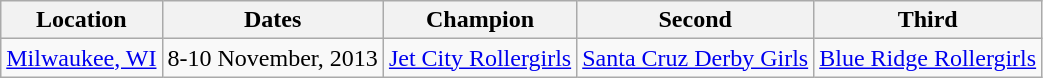<table class="wikitable sortable">
<tr>
<th>Location</th>
<th>Dates</th>
<th>Champion</th>
<th>Second</th>
<th>Third</th>
</tr>
<tr>
<td><a href='#'>Milwaukee, WI</a></td>
<td>8-10 November, 2013</td>
<td><a href='#'>Jet City Rollergirls</a></td>
<td><a href='#'>Santa Cruz Derby Girls</a></td>
<td><a href='#'>Blue Ridge Rollergirls</a></td>
</tr>
</table>
